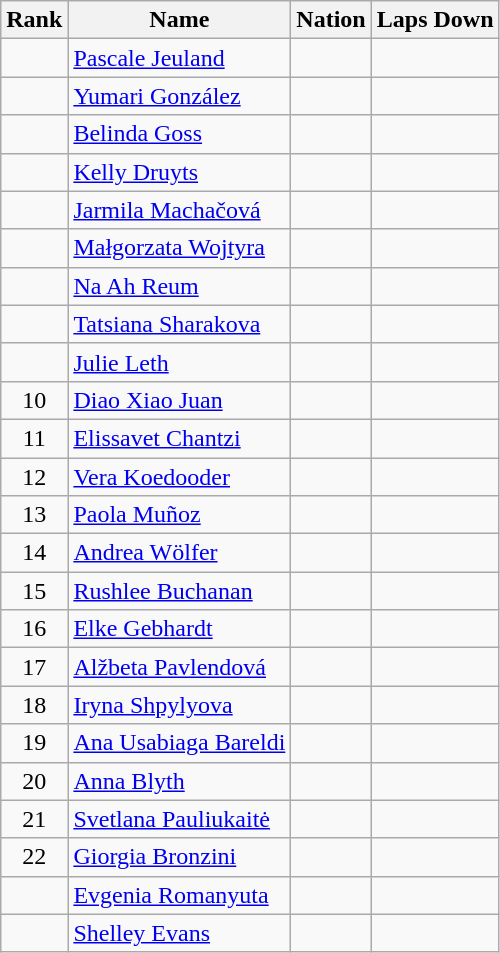<table class="wikitable sortable" style="text-align:center">
<tr>
<th>Rank</th>
<th>Name</th>
<th>Nation</th>
<th>Laps Down</th>
</tr>
<tr>
<td></td>
<td align=left><a href='#'>Pascale Jeuland</a></td>
<td align=left></td>
<td></td>
</tr>
<tr>
<td></td>
<td align=left><a href='#'>Yumari González</a></td>
<td align=left></td>
<td></td>
</tr>
<tr>
<td></td>
<td align=left><a href='#'>Belinda Goss</a></td>
<td align=left></td>
<td></td>
</tr>
<tr>
<td></td>
<td align=left><a href='#'>Kelly Druyts</a></td>
<td align=left></td>
<td></td>
</tr>
<tr>
<td></td>
<td align=left><a href='#'>Jarmila Machačová</a></td>
<td align=left></td>
<td></td>
</tr>
<tr>
<td></td>
<td align=left><a href='#'>Małgorzata Wojtyra</a></td>
<td align=left></td>
<td></td>
</tr>
<tr>
<td></td>
<td align=left><a href='#'>Na Ah Reum</a></td>
<td align=left></td>
<td></td>
</tr>
<tr>
<td></td>
<td align=left><a href='#'>Tatsiana Sharakova</a></td>
<td align=left></td>
<td></td>
</tr>
<tr>
<td></td>
<td align=left><a href='#'>Julie Leth</a></td>
<td align=left></td>
<td></td>
</tr>
<tr>
<td>10</td>
<td align=left><a href='#'>Diao Xiao Juan</a></td>
<td align=left></td>
<td></td>
</tr>
<tr>
<td>11</td>
<td align=left><a href='#'>Elissavet Chantzi</a></td>
<td align=left></td>
<td></td>
</tr>
<tr>
<td>12</td>
<td align=left><a href='#'>Vera Koedooder</a></td>
<td align=left></td>
<td></td>
</tr>
<tr>
<td>13</td>
<td align=left><a href='#'>Paola Muñoz</a></td>
<td align=left></td>
<td></td>
</tr>
<tr>
<td>14</td>
<td align=left><a href='#'>Andrea Wölfer</a></td>
<td align=left></td>
<td></td>
</tr>
<tr>
<td>15</td>
<td align=left><a href='#'>Rushlee Buchanan</a></td>
<td align=left></td>
<td></td>
</tr>
<tr>
<td>16</td>
<td align=left><a href='#'>Elke Gebhardt</a></td>
<td align=left></td>
<td></td>
</tr>
<tr>
<td>17</td>
<td align=left><a href='#'>Alžbeta Pavlendová</a></td>
<td align=left></td>
<td></td>
</tr>
<tr>
<td>18</td>
<td align=left><a href='#'>Iryna Shpylyova</a></td>
<td align=left></td>
<td></td>
</tr>
<tr>
<td>19</td>
<td align=left><a href='#'>Ana Usabiaga Bareldi</a></td>
<td align=left></td>
<td></td>
</tr>
<tr>
<td>20</td>
<td align=left><a href='#'>Anna Blyth</a></td>
<td align=left></td>
<td></td>
</tr>
<tr>
<td>21</td>
<td align=left><a href='#'>Svetlana Pauliukaitė</a></td>
<td align=left></td>
<td></td>
</tr>
<tr>
<td>22</td>
<td align=left><a href='#'>Giorgia Bronzini</a></td>
<td align=left></td>
<td></td>
</tr>
<tr>
<td></td>
<td align=left><a href='#'>Evgenia Romanyuta</a></td>
<td align=left></td>
<td></td>
</tr>
<tr>
<td></td>
<td align=left><a href='#'>Shelley Evans</a></td>
<td align=left></td>
<td></td>
</tr>
</table>
